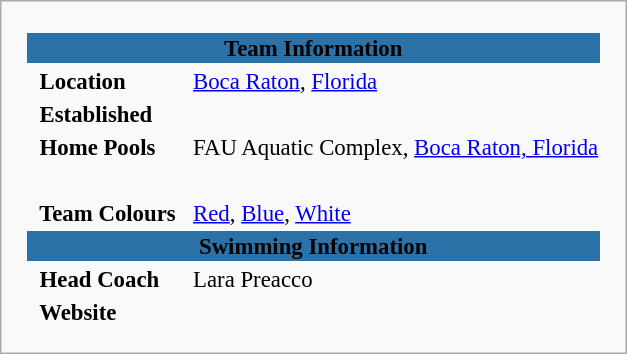<table class="infobox" style="text-align: left; font-size: 95%; padding:1em;">
<tr>
<td colspan="2" style="text-align:left;"></td>
</tr>
<tr>
<td colspan="2" style="background:#2b72a9; text-align:center;"><strong>Team Information</strong></td>
</tr>
<tr>
<th>  Location</th>
<td>  <a href='#'>Boca Raton</a>, <a href='#'>Florida</a></td>
</tr>
<tr>
<th>  Established</th>
<td>  </td>
</tr>
<tr>
<th>  Home Pools</th>
<td>  FAU Aquatic Complex, <a href='#'>Boca Raton, Florida</a></td>
</tr>
<tr>
<th>  </th>
<td>  </td>
</tr>
<tr>
<th>  Team Colours</th>
<td>  <a href='#'>Red</a>, <a href='#'>Blue</a>, <a href='#'>White</a></td>
</tr>
<tr>
<td colspan="2" style="background:#2b72a9; text-align:center;"><strong>Swimming Information</strong></td>
</tr>
<tr>
<th>  Head Coach</th>
<td>  Lara Preacco</td>
</tr>
<tr>
<th>  Website</th>
<td>  </td>
</tr>
</table>
